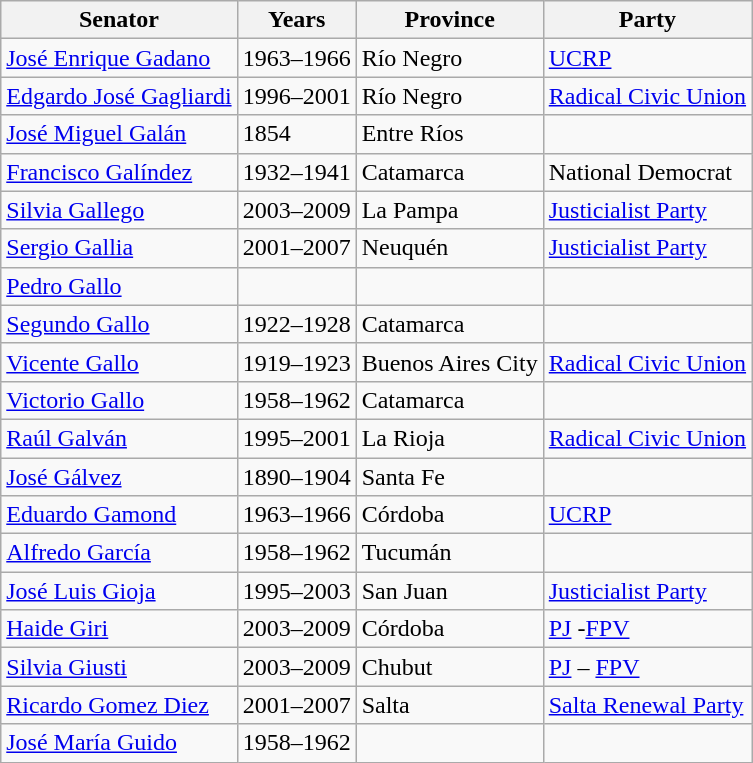<table class=wikitable>
<tr>
<th>Senator</th>
<th>Years</th>
<th>Province</th>
<th>Party</th>
</tr>
<tr>
<td><a href='#'>José Enrique Gadano</a></td>
<td>1963–1966</td>
<td>Río Negro</td>
<td><a href='#'>UCRP</a></td>
</tr>
<tr>
<td><a href='#'>Edgardo José Gagliardi</a></td>
<td>1996–2001</td>
<td>Río Negro</td>
<td><a href='#'>Radical Civic Union</a></td>
</tr>
<tr>
<td><a href='#'>José Miguel Galán</a></td>
<td>1854</td>
<td>Entre Ríos</td>
<td></td>
</tr>
<tr>
<td><a href='#'>Francisco Galíndez</a></td>
<td>1932–1941</td>
<td>Catamarca</td>
<td>National Democrat</td>
</tr>
<tr>
<td><a href='#'>Silvia Gallego</a></td>
<td>2003–2009</td>
<td>La Pampa</td>
<td><a href='#'>Justicialist Party</a></td>
</tr>
<tr>
<td><a href='#'>Sergio Gallia</a></td>
<td>2001–2007</td>
<td>Neuquén</td>
<td><a href='#'>Justicialist Party</a></td>
</tr>
<tr>
<td><a href='#'>Pedro Gallo</a></td>
<td></td>
<td></td>
<td></td>
</tr>
<tr>
<td><a href='#'>Segundo Gallo</a></td>
<td>1922–1928</td>
<td>Catamarca</td>
<td></td>
</tr>
<tr>
<td><a href='#'>Vicente Gallo</a></td>
<td>1919–1923</td>
<td>Buenos Aires City</td>
<td><a href='#'>Radical Civic Union</a></td>
</tr>
<tr>
<td><a href='#'>Victorio Gallo</a></td>
<td>1958–1962</td>
<td>Catamarca</td>
<td></td>
</tr>
<tr>
<td><a href='#'>Raúl Galván</a></td>
<td>1995–2001</td>
<td>La Rioja</td>
<td><a href='#'>Radical Civic Union</a></td>
</tr>
<tr>
<td><a href='#'>José Gálvez</a></td>
<td>1890–1904</td>
<td>Santa Fe</td>
<td></td>
</tr>
<tr>
<td><a href='#'>Eduardo Gamond</a></td>
<td>1963–1966</td>
<td>Córdoba</td>
<td><a href='#'>UCRP</a></td>
</tr>
<tr>
<td><a href='#'>Alfredo García</a></td>
<td>1958–1962</td>
<td>Tucumán</td>
<td></td>
</tr>
<tr>
<td><a href='#'>José Luis Gioja</a></td>
<td>1995–2003</td>
<td>San Juan</td>
<td><a href='#'>Justicialist Party</a></td>
</tr>
<tr>
<td><a href='#'>Haide Giri</a></td>
<td>2003–2009</td>
<td>Córdoba</td>
<td><a href='#'>PJ</a> -<a href='#'>FPV</a></td>
</tr>
<tr>
<td><a href='#'>Silvia Giusti</a></td>
<td>2003–2009</td>
<td>Chubut</td>
<td><a href='#'>PJ</a> – <a href='#'>FPV</a></td>
</tr>
<tr>
<td><a href='#'>Ricardo Gomez Diez</a></td>
<td>2001–2007</td>
<td>Salta</td>
<td><a href='#'>Salta Renewal Party</a></td>
</tr>
<tr>
<td><a href='#'>José María Guido</a></td>
<td>1958–1962</td>
<td></td>
<td></td>
</tr>
</table>
